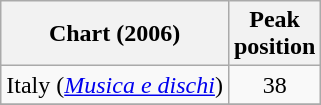<table class="wikitable sortable">
<tr>
<th align="left">Chart (2006)</th>
<th align="left">Peak<br>position</th>
</tr>
<tr>
<td align="left">Italy (<em><a href='#'>Musica e dischi</a></em>)</td>
<td align="center">38</td>
</tr>
<tr>
</tr>
</table>
